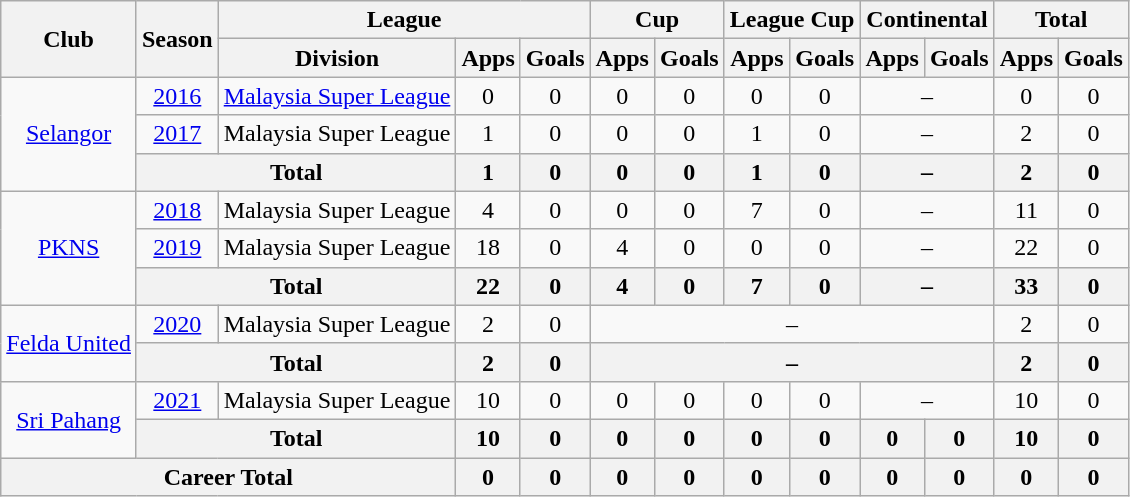<table class=wikitable style="text-align:center">
<tr>
<th rowspan=2>Club</th>
<th rowspan=2>Season</th>
<th colspan=3>League</th>
<th colspan=2>Cup</th>
<th colspan=2>League Cup</th>
<th colspan=2>Continental</th>
<th colspan=2>Total</th>
</tr>
<tr>
<th>Division</th>
<th>Apps</th>
<th>Goals</th>
<th>Apps</th>
<th>Goals</th>
<th>Apps</th>
<th>Goals</th>
<th>Apps</th>
<th>Goals</th>
<th>Apps</th>
<th>Goals</th>
</tr>
<tr>
<td rowspan=3><a href='#'>Selangor</a></td>
<td><a href='#'>2016</a></td>
<td><a href='#'>Malaysia Super League</a></td>
<td>0</td>
<td>0</td>
<td>0</td>
<td>0</td>
<td>0</td>
<td>0</td>
<td colspan=2>–</td>
<td>0</td>
<td>0</td>
</tr>
<tr>
<td><a href='#'>2017</a></td>
<td>Malaysia Super League</td>
<td>1</td>
<td>0</td>
<td>0</td>
<td>0</td>
<td>1</td>
<td>0</td>
<td colspan=2>–</td>
<td>2</td>
<td>0</td>
</tr>
<tr>
<th colspan="2">Total</th>
<th>1</th>
<th>0</th>
<th>0</th>
<th>0</th>
<th>1</th>
<th>0</th>
<th colspan=2>–</th>
<th>2</th>
<th>0</th>
</tr>
<tr>
<td rowspan=3><a href='#'>PKNS</a></td>
<td><a href='#'>2018</a></td>
<td>Malaysia Super League</td>
<td>4</td>
<td>0</td>
<td>0</td>
<td>0</td>
<td>7</td>
<td>0</td>
<td colspan=2>–</td>
<td>11</td>
<td>0</td>
</tr>
<tr>
<td><a href='#'>2019</a></td>
<td>Malaysia Super League</td>
<td>18</td>
<td>0</td>
<td>4</td>
<td>0</td>
<td>0</td>
<td>0</td>
<td colspan=2>–</td>
<td>22</td>
<td>0</td>
</tr>
<tr>
<th colspan="2">Total</th>
<th>22</th>
<th>0</th>
<th>4</th>
<th>0</th>
<th>7</th>
<th>0</th>
<th colspan=2>–</th>
<th>33</th>
<th>0</th>
</tr>
<tr>
<td rowspan=2><a href='#'>Felda United</a></td>
<td><a href='#'>2020</a></td>
<td>Malaysia Super League</td>
<td>2</td>
<td>0</td>
<td colspan=6>–</td>
<td>2</td>
<td>0</td>
</tr>
<tr>
<th colspan="2">Total</th>
<th>2</th>
<th>0</th>
<th colspan=6>–</th>
<th>2</th>
<th>0</th>
</tr>
<tr>
<td rowspan=2><a href='#'>Sri Pahang</a></td>
<td><a href='#'>2021</a></td>
<td>Malaysia Super League</td>
<td>10</td>
<td>0</td>
<td>0</td>
<td>0</td>
<td>0</td>
<td>0</td>
<td colspan=2>–</td>
<td>10</td>
<td>0</td>
</tr>
<tr>
<th colspan="2">Total</th>
<th>10</th>
<th>0</th>
<th>0</th>
<th>0</th>
<th>0</th>
<th>0</th>
<th>0</th>
<th>0</th>
<th>10</th>
<th>0</th>
</tr>
<tr>
<th colspan="3">Career Total</th>
<th>0</th>
<th>0</th>
<th>0</th>
<th>0</th>
<th>0</th>
<th>0</th>
<th>0</th>
<th>0</th>
<th>0</th>
<th>0</th>
</tr>
</table>
